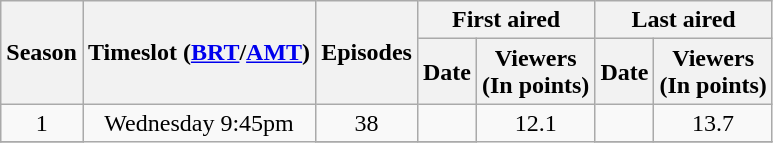<table class="wikitable" style="text-align: center">
<tr>
<th scope="col" rowspan="2">Season</th>
<th scope="col" rowspan="2">Timeslot (<a href='#'>BRT</a>/<a href='#'>AMT</a>)</th>
<th scope="col" rowspan="2" colspan="1">Episodes</th>
<th scope="col" colspan="2">First aired</th>
<th scope="col" colspan="2">Last aired</th>
</tr>
<tr>
<th scope="col">Date</th>
<th scope="col">Viewers<br>(In points)</th>
<th scope="col">Date</th>
<th scope="col">Viewers<br>(In points)</th>
</tr>
<tr>
<td rowspan="1">1</td>
<td rowspan="2">Wednesday 9:45pm</td>
<td rowspan="1">38</td>
<td></td>
<td rowspan="2">12.1</td>
<td></td>
<td rowspan="1">13.7</td>
</tr>
<tr>
</tr>
</table>
